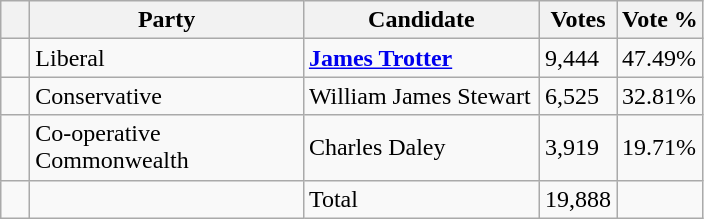<table class="wikitable">
<tr>
<th></th>
<th scope="col" width="175">Party</th>
<th scope="col" width="150">Candidate</th>
<th>Votes</th>
<th>Vote %</th>
</tr>
<tr |>
<td>   </td>
<td>Liberal</td>
<td><strong><a href='#'>James Trotter</a></strong></td>
<td>9,444</td>
<td>47.49%</td>
</tr>
<tr |>
<td>   </td>
<td>Conservative</td>
<td>William James Stewart</td>
<td>6,525</td>
<td>32.81%</td>
</tr>
<tr |>
<td>   </td>
<td>Co-operative Commonwealth</td>
<td>Charles Daley</td>
<td>3,919</td>
<td>19.71%</td>
</tr>
<tr |>
<td></td>
<td></td>
<td>Total</td>
<td>19,888</td>
<td></td>
</tr>
</table>
